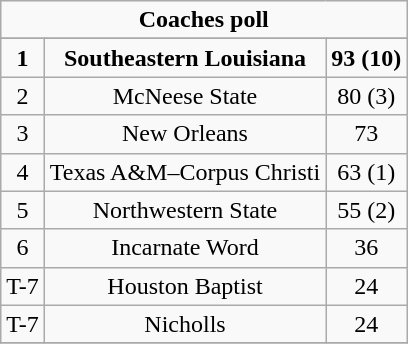<table class="wikitable">
<tr align="center">
<td align="center" Colspan="3"><strong>Coaches poll</strong></td>
</tr>
<tr align="center">
</tr>
<tr align="center">
<td><strong>1</strong></td>
<td><strong>Southeastern Louisiana</strong></td>
<td><strong>93 (10)</strong></td>
</tr>
<tr align="center">
<td>2</td>
<td>McNeese State</td>
<td>80 (3)</td>
</tr>
<tr align="center">
<td>3</td>
<td>New Orleans</td>
<td>73</td>
</tr>
<tr align="center">
<td>4</td>
<td>Texas A&M–Corpus Christi</td>
<td>63 (1)</td>
</tr>
<tr align="center">
<td>5</td>
<td>Northwestern State</td>
<td>55 (2)</td>
</tr>
<tr align="center">
<td>6</td>
<td>Incarnate Word</td>
<td>36</td>
</tr>
<tr align="center">
<td>T-7</td>
<td>Houston Baptist</td>
<td>24</td>
</tr>
<tr align="center">
<td>T-7</td>
<td>Nicholls</td>
<td>24</td>
</tr>
<tr align="center">
</tr>
</table>
